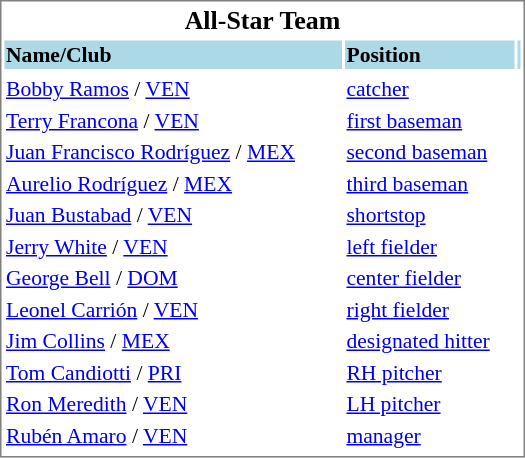<table cellpadding="1" width="350px" style="font-size: 90%; border: 1px solid gray;">
<tr align="center" style="font-size: larger;">
<td colspan=6><strong>All-Star Team</strong></td>
</tr>
<tr style="background:lightblue;">
<td><strong>Name/Club</strong></td>
<td><strong>Position</strong></td>
<td></td>
</tr>
<tr align="center" style="vertical-align: middle;" style="background:lightblue;">
</tr>
<tr>
<td><a href='#'>Bobby Ramos</a> / <a href='#'>VEN</a></td>
<td><a href='#'>catcher</a></td>
</tr>
<tr>
<td><a href='#'>Terry Francona</a> / <a href='#'>VEN</a></td>
<td><a href='#'>first baseman</a></td>
</tr>
<tr>
<td><a href='#'>Juan Francisco Rodríguez</a> / <a href='#'>MEX</a></td>
<td><a href='#'>second baseman</a></td>
</tr>
<tr>
<td><a href='#'>Aurelio Rodríguez</a> / <a href='#'>MEX</a></td>
<td><a href='#'>third baseman</a></td>
</tr>
<tr>
<td><a href='#'>Juan Bustabad</a> / <a href='#'>VEN</a></td>
<td><a href='#'>shortstop</a></td>
</tr>
<tr>
<td><a href='#'>Jerry White</a> / <a href='#'>VEN</a></td>
<td><a href='#'>left fielder</a></td>
</tr>
<tr>
<td><a href='#'>George Bell</a> / <a href='#'>DOM</a></td>
<td><a href='#'>center fielder</a></td>
</tr>
<tr>
<td><a href='#'>Leonel Carrión</a> / <a href='#'>VEN</a></td>
<td><a href='#'>right fielder</a></td>
</tr>
<tr>
<td><a href='#'>Jim Collins</a> / <a href='#'>MEX</a></td>
<td><a href='#'>designated hitter</a></td>
</tr>
<tr>
<td><a href='#'>Tom Candiotti</a> / <a href='#'>PRI</a></td>
<td><a href='#'>RH pitcher</a></td>
</tr>
<tr>
<td><a href='#'>Ron Meredith</a> / <a href='#'>VEN</a></td>
<td><a href='#'>LH pitcher</a></td>
</tr>
<tr>
<td><a href='#'>Rubén Amaro</a> / <a href='#'>VEN</a></td>
<td><a href='#'>manager</a></td>
</tr>
<tr>
</tr>
</table>
